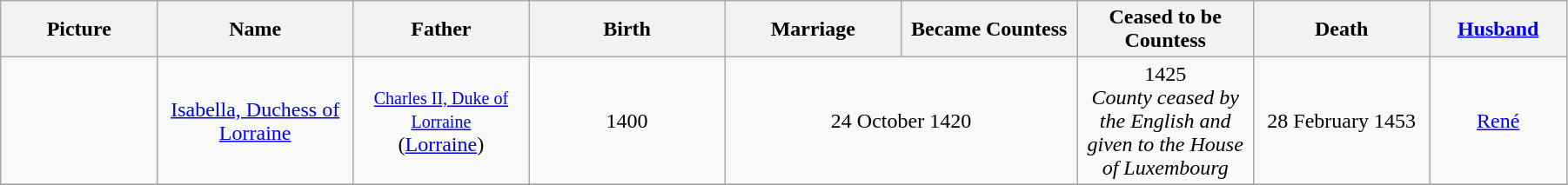<table width=95% class="wikitable">
<tr>
<th width = "8%">Picture</th>
<th width = "10%">Name</th>
<th width = "9%">Father</th>
<th width = "10%">Birth</th>
<th width = "9%">Marriage</th>
<th width = "9%">Became Countess</th>
<th width = "9%">Ceased to be Countess</th>
<th width = "9%">Death</th>
<th width = "7%"><a href='#'>Husband</a></th>
</tr>
<tr>
<td align="center"></td>
<td align="center"><a href='#'>Isabella, Duchess of Lorraine</a></td>
<td align="center"><small><a href='#'>Charles II, Duke of Lorraine</a></small><br> (<a href='#'>Lorraine</a>)</td>
<td align="center">1400</td>
<td align="center" colspan="2">24 October 1420</td>
<td align="center">1425<br><em>County ceased by the English and given to the House of Luxembourg</em></td>
<td align="center">28 February 1453</td>
<td align="center"><a href='#'>René</a></td>
</tr>
<tr>
</tr>
</table>
